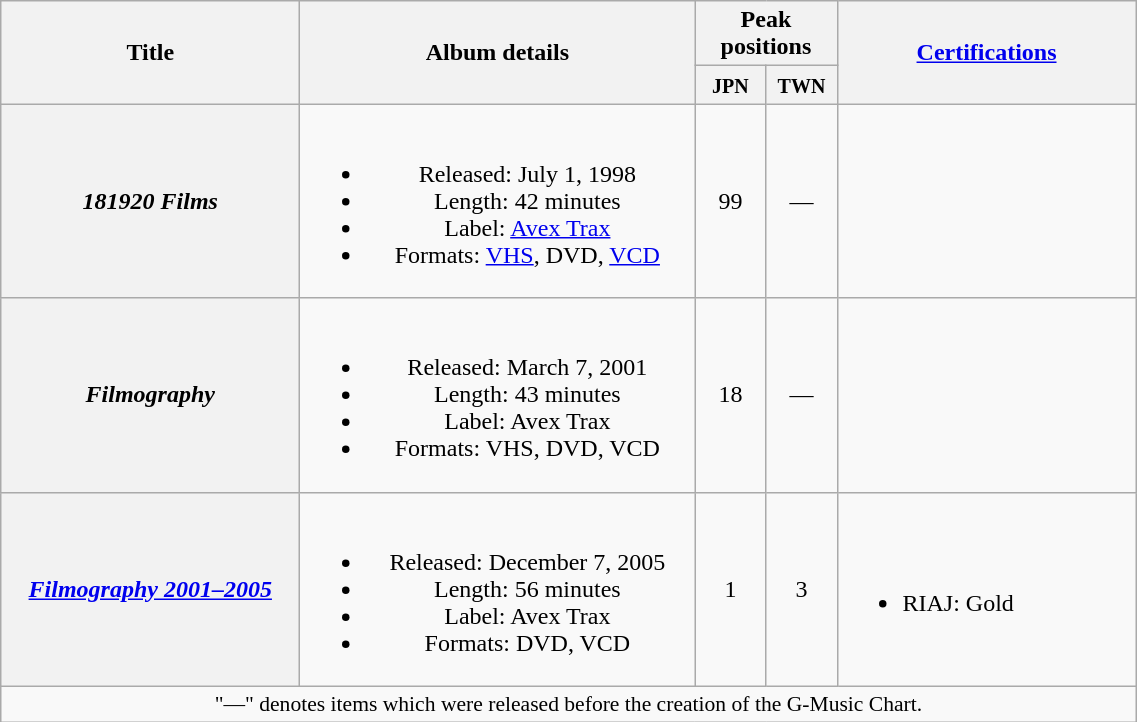<table class="wikitable plainrowheaders" style="text-align:center;">
<tr>
<th style="width:12em;" rowspan="2">Title</th>
<th style="width:16em;" rowspan="2">Album details</th>
<th colspan="2">Peak positions</th>
<th style="width:12em;" rowspan="2"><a href='#'>Certifications</a></th>
</tr>
<tr>
<th style="width:2.5em;"><small>JPN</small><br></th>
<th style="width:2.5em;"><small>TWN</small><br></th>
</tr>
<tr>
<th scope="row"><em>181920 Films</em></th>
<td><br><ul><li>Released: July 1, 1998</li><li>Length: 42 minutes</li><li>Label: <a href='#'>Avex Trax</a></li><li>Formats: <a href='#'>VHS</a>, DVD, <a href='#'>VCD</a></li></ul></td>
<td>99</td>
<td>—</td>
<td align="left"></td>
</tr>
<tr>
<th scope="row"><em>Filmography</em></th>
<td><br><ul><li>Released: March 7, 2001</li><li>Length: 43 minutes</li><li>Label: Avex Trax</li><li>Formats: VHS, DVD, VCD</li></ul></td>
<td>18</td>
<td>—</td>
<td align="left"></td>
</tr>
<tr>
<th scope="row"><em><a href='#'>Filmography 2001–2005</a></em></th>
<td><br><ul><li>Released: December 7, 2005</li><li>Length: 56 minutes</li><li>Label: Avex Trax</li><li>Formats: DVD, VCD</li></ul></td>
<td>1</td>
<td>3</td>
<td align="left"><br><ul><li>RIAJ: Gold</li></ul></td>
</tr>
<tr>
<td colspan="8" align="center" style="font-size:90%;">"—" denotes items which were released before the creation of the G-Music Chart.</td>
</tr>
</table>
